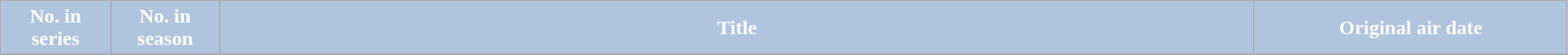<table class="wikitable plainrowheaders" style="width:99%;">
<tr>
<th scope="col" style="background-color: #b0c4de; color: #FFFFFF;" width=7%>No. in<br>series</th>
<th scope="col" style="background-color: #b0c4de; color: #FFFFFF;" width=7%>No. in<br>season</th>
<th scope="col" style="background-color: #b0c4de; color: #FFFFFF;">Title</th>
<th scope="col" style="background-color: #b0c4de; color: #FFFFFF;" width=20%>Original air date</th>
</tr>
<tr>
</tr>
</table>
